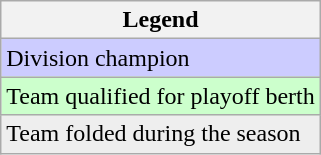<table class="wikitable">
<tr>
<th>Legend</th>
</tr>
<tr style="background:#ccf;">
<td>Division champion</td>
</tr>
<tr style="background:#cfc;">
<td>Team qualified for playoff berth</td>
</tr>
<tr style="background:#eee;">
<td>Team folded during the season</td>
</tr>
</table>
